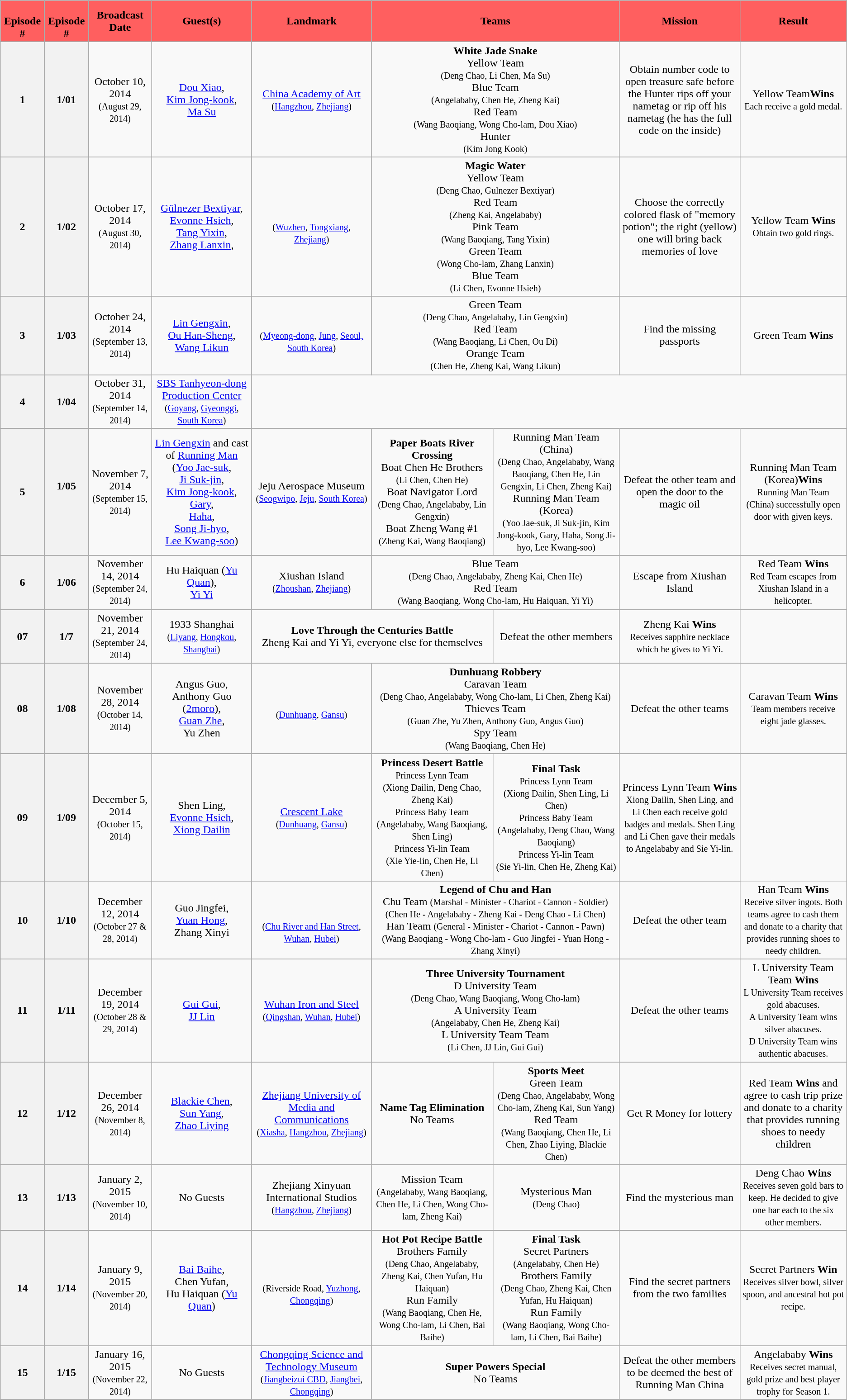<table class="wikitable">
<tr>
<th style="background:#FF5F5F"><br>Episode #</th>
<th style="background:#FF5F5F"><br>Episode #</th>
<th style="background:#FF5F5F">Broadcast Date</th>
<th style="background:#FF5F5F; width:140px">Guest(s)</th>
<th style="background:#FF5F5F">Landmark</th>
<th style="background:#FF5F5F" colspan="2">Teams</th>
<th style="background:#FF5F5F; width:170px">Mission</th>
<th style="background:#FF5F5F; width:150px">Result</th>
</tr>
<tr>
</tr>
<tr style="text-align:center;">
<th>1</th>
<th>1/01<br></th>
<td>October 10, 2014 <br><small>(August 29, 2014)</small></td>
<td><a href='#'>Dou Xiao</a>,<br><a href='#'>Kim Jong-kook</a>,<br><a href='#'>Ma Su</a></td>
<td><a href='#'>China Academy of Art</a><br><small>(<a href='#'>Hangzhou</a>, <a href='#'>Zhejiang</a>)</small></td>
<td colspan="2"><strong>White Jade Snake</strong><br>Yellow Team<br><small>(Deng Chao, Li Chen, Ma Su)</small><br>Blue Team<br><small>(Angelababy, Chen He, Zheng Kai)</small><br>Red Team<br><small>(Wang Baoqiang, Wong Cho-lam, Dou Xiao)</small><br>Hunter<br><small>(Kim Jong Kook)</small></td>
<td>Obtain number code to open treasure safe before the Hunter rips off your nametag or rip off his nametag (he has the full code on the inside)</td>
<td>Yellow Team<strong>Wins</strong><br><small>Each receive a gold medal.</small></td>
</tr>
<tr>
</tr>
<tr style="text-align:center;">
<th>2</th>
<th>1/02<br></th>
<td>October 17, 2014<br><small>(August 30, 2014)</small></td>
<td><a href='#'>Gülnezer Bextiyar</a>,<br><a href='#'>Evonne Hsieh</a>,<br><a href='#'>Tang Yixin</a>,<br><a href='#'>Zhang Lanxin</a>,</td>
<td><br><small>(<a href='#'>Wuzhen</a>, <a href='#'>Tongxiang</a>, <a href='#'>Zhejiang</a>)</small></td>
<td colspan="2"><strong>Magic Water</strong><br>Yellow Team<br><small>(Deng Chao, Gulnezer Bextiyar)</small><br>Red Team<br><small>(Zheng Kai, Angelababy)</small><br>Pink Team<br><small>(Wang Baoqiang, Tang Yixin)</small><br>Green Team<br><small>(Wong Cho-lam, Zhang Lanxin)</small><br>Blue Team<br><small>(Li Chen, Evonne Hsieh)</small></td>
<td>Choose the correctly colored flask of "memory potion"; the right (yellow) one will bring back memories of love</td>
<td>Yellow Team <strong>Wins</strong><br><small>Obtain two gold rings.</small></td>
</tr>
<tr>
</tr>
<tr style="text-align:center;">
<th>3</th>
<th>1/03<br></th>
<td>October 24, 2014 <br><small>(September 13, 2014)</small></td>
<td rowspan="2"><a href='#'>Lin Gengxin</a>,<br><a href='#'>Ou Han-Sheng</a>,<br><a href='#'>Wang Likun</a></td>
<td><br><small>(<a href='#'>Myeong-dong</a>, <a href='#'>Jung</a>, <a href='#'>Seoul, South Korea</a>)</small></td>
<td rowspan="2" colspan="2">Green Team<br><small>(Deng Chao, Angelababy, Lin Gengxin)</small><br>Red Team<br><small>(Wang Baoqiang, Li Chen, Ou Di)</small><br>Orange Team<br><small>(Chen He, Zheng Kai, Wang Likun)</small></td>
<td rowspan="2">Find the missing passports</td>
<td rowspan="2">Green Team <strong>Wins</strong></td>
</tr>
<tr>
</tr>
<tr style="text-align:center;">
<th>4</th>
<th>1/04<br></th>
<td>October 31, 2014 <br><small>(September 14, 2014)</small></td>
<td><a href='#'>SBS Tanhyeon-dong Production Center</a><br><small>(<a href='#'>Goyang</a>, <a href='#'>Gyeonggi</a>, <a href='#'>South Korea</a>)</small></td>
</tr>
<tr>
</tr>
<tr style="text-align:center;">
<th>5</th>
<th>1/05<br><br></th>
<td>November 7, 2014<br><small>(September 15, 2014)</small></td>
<td><a href='#'>Lin Gengxin</a> and cast of <a href='#'>Running Man</a><br>(<a href='#'>Yoo Jae-suk</a>,<br><a href='#'>Ji Suk-jin</a>,<br><a href='#'>Kim Jong-kook</a>,<br><a href='#'>Gary</a>,<br><a href='#'>Haha</a>,<br><a href='#'>Song Ji-hyo</a>,<br><a href='#'>Lee Kwang-soo</a>)</td>
<td>Jeju Aerospace Museum <br><small>(<a href='#'>Seogwipo</a>, <a href='#'>Jeju</a>, <a href='#'>South Korea</a>)</small></td>
<td><strong>Paper Boats River Crossing</strong><br>Boat Chen He Brothers<br><small>(Li Chen, Chen He)</small><br>Boat Navigator Lord<br><small>(Deng Chao, Angelababy, Lin Gengxin)</small><br>Boat Zheng Wang #1<br><small>(Zheng Kai, Wang Baoqiang)</small></td>
<td>Running Man Team (China)<br><small>(Deng Chao, Angelababy, Wang Baoqiang, Chen He, Lin Gengxin, Li Chen, Zheng Kai)</small><br>Running Man Team (Korea)<br><small>(Yoo Jae-suk, Ji Suk-jin, Kim Jong-kook, Gary, Haha, Song Ji-hyo, Lee Kwang-soo)</small></td>
<td>Defeat the other team and open the door to the magic oil</td>
<td>Running Man Team (Korea)<strong>Wins</strong><br><small>Running Man Team (China) successfully open door with given keys.</small></td>
</tr>
<tr>
</tr>
<tr style="text-align:center;">
<th>6</th>
<th>1/06<br></th>
<td>November 14, 2014<br><small>(September 24, 2014)</small></td>
<td rowspan="2">Hu Haiquan (<a href='#'>Yu Quan</a>),<br><a href='#'>Yi Yi</a></td>
<td>Xiushan Island<br><small>(<a href='#'>Zhoushan</a>, <a href='#'>Zhejiang</a>)</small></td>
<td colspan="2">Blue Team<br><small>(Deng Chao, Angelababy, Zheng Kai, Chen He)</small><br>Red Team<br><small>(Wang Baoqiang, Wong Cho-lam, Hu Haiquan, Yi Yi)</small></td>
<td>Escape from Xiushan Island</td>
<td>Red Team <strong>Wins</strong><br><small>Red Team escapes from Xiushan Island in a helicopter.</small></td>
</tr>
<tr>
</tr>
<tr style="text-align:center;">
<th>07</th>
<th>1/7<br></th>
<td>November 21, 2014 <br><small>(September 24, 2014)</small></td>
<td>1933 Shanghai <br><small>(<a href='#'>Liyang</a>, <a href='#'>Hongkou</a>, <a href='#'>Shanghai</a>)</small></td>
<td colspan="2"><strong>Love Through the Centuries Battle</strong><br>Zheng Kai and Yi Yi, everyone else for themselves</td>
<td>Defeat the other members</td>
<td>Zheng Kai <strong>Wins</strong><br><small>Receives sapphire necklace which he gives to Yi Yi.</small></td>
</tr>
<tr>
</tr>
<tr style="text-align:center;">
<th>08</th>
<th>1/08</th>
<td>November 28, 2014 <br><small>(October 14, 2014)</small></td>
<td>Angus Guo,<br>Anthony Guo (<a href='#'>2moro</a>),<br><a href='#'>Guan Zhe</a>,<br>Yu Zhen</td>
<td> <br><small>(<a href='#'>Dunhuang</a>, <a href='#'>Gansu</a>)</small></td>
<td colspan="2"><strong>Dunhuang Robbery</strong><br>Caravan Team<br><small>(Deng Chao, Angelababy, Wong Cho-lam, Li Chen, Zheng Kai)</small><br>Thieves Team<br><small>(Guan Zhe, Yu Zhen, Anthony Guo, Angus Guo)</small><br>Spy Team<br><small>(Wang Baoqiang, Chen He)</small></td>
<td rowspan="2">Defeat the other teams</td>
<td>Caravan Team <strong>Wins</strong><br><small>Team members receive eight jade glasses.</small></td>
</tr>
<tr>
</tr>
<tr style="text-align:center;">
<th>09</th>
<th>1/09<br></th>
<td>December 5, 2014 <br><small>(October 15, 2014)</small></td>
<td>Shen Ling,<br><a href='#'>Evonne Hsieh</a>,<br><a href='#'>Xiong Dailin</a></td>
<td><a href='#'>Crescent Lake</a> <br><small>(<a href='#'>Dunhuang</a>, <a href='#'>Gansu</a>)</small></td>
<td><strong>Princess Desert Battle</strong><br><small>Princess Lynn Team<br>(Xiong Dailin, Deng Chao, Zheng Kai)<br>Princess Baby Team<br>(Angelababy, Wang Baoqiang, Shen Ling)<br>Princess Yi-lin Team<br>(Xie Yie-lin, Chen He, Li Chen)</small></td>
<td><strong>Final Task</strong><br><small>Princess Lynn Team<br>(Xiong Dailin, Shen Ling, Li Chen)<br>Princess Baby Team<br>(Angelababy, Deng Chao, Wang Baoqiang)<br>Princess Yi-lin Team<br>(Sie Yi-lin, Chen He, Zheng Kai)</small></td>
<td>Princess Lynn Team <strong>Wins</strong><br><small>Xiong Dailin, Shen Ling, and Li Chen each receive gold badges and medals. Shen Ling and Li Chen gave their medals to Angelababy and Sie Yi-lin.</small></td>
</tr>
<tr>
</tr>
<tr style="text-align:center;">
<th>10</th>
<th>1/10<br></th>
<td>December 12, 2014 <br><small>(October 27 & 28, 2014)</small></td>
<td>Guo Jingfei,<br><a href='#'>Yuan Hong</a>,<br>Zhang Xinyi</td>
<td> <br><br><small>(<a href='#'>Chu River and Han Street</a>, <a href='#'>Wuhan</a>, <a href='#'>Hubei</a>)</small></td>
<td colspan="2"><strong>Legend of Chu and Han</strong><br>Chu Team <small>(Marshal - Minister - Chariot - Cannon - Soldier)</small><br><small>(Chen He - Angelababy - Zheng Kai - Deng Chao - Li Chen)</small><br>Han Team <small>(General - Minister - Chariot - Cannon - Pawn)</small><br><small>(Wang Baoqiang - Wong Cho-lam - Guo Jingfei - Yuan Hong - Zhang Xinyi)</small></td>
<td>Defeat the other team</td>
<td>Han Team <strong>Wins</strong><br><small>Receive silver ingots. Both teams agree to cash them and donate to a charity that provides running shoes to needy children.</small></td>
</tr>
<tr>
</tr>
<tr style="text-align:center;">
<th>11</th>
<th>1/11</th>
<td>December 19, 2014 <br><small>(October 28 & 29, 2014)</small></td>
<td><a href='#'>Gui Gui</a>,<br><a href='#'>JJ Lin</a></td>
<td><a href='#'>Wuhan Iron and Steel</a><br><small>(<a href='#'>Qingshan</a>, <a href='#'>Wuhan</a>, <a href='#'>Hubei</a>)</small></td>
<td colspan="2"><strong>Three University Tournament</strong><br>D University Team<br><small>(Deng Chao, Wang Baoqiang, Wong Cho-lam)</small><br>A University Team<br><small>(Angelababy, Chen He, Zheng Kai)</small><br>L University Team Team<br><small>(Li Chen, JJ Lin, Gui Gui)</small></td>
<td>Defeat the other teams</td>
<td>L University Team Team <strong>Wins</strong><br><small>L University Team receives gold abacuses.<br>A University Team wins silver abacuses.<br>D University Team wins authentic abacuses.</small></td>
</tr>
<tr>
</tr>
<tr style="text-align:center;">
<th>12</th>
<th>1/12</th>
<td>December 26, 2014 <br><small>(November 8, 2014)</small></td>
<td><a href='#'>Blackie Chen</a>,<br><a href='#'>Sun Yang</a>,<br><a href='#'>Zhao Liying</a></td>
<td><a href='#'>Zhejiang University of Media and Communications</a><br><small>(<a href='#'>Xiasha</a>, <a href='#'>Hangzhou</a>, <a href='#'>Zhejiang</a>)</small></td>
<td><strong>Name Tag Elimination</strong><br>No Teams</td>
<td><strong>Sports Meet</strong><br>Green Team<br><small>(Deng Chao, Angelababy, Wong Cho-lam, Zheng Kai, Sun Yang)</small><br>Red Team<br><small>(Wang Baoqiang, Chen He, Li Chen, Zhao Liying, Blackie Chen)</small></td>
<td>Get R Money for lottery</td>
<td>Red Team <strong>Wins</strong> and agree to cash trip prize and donate to a charity that provides running shoes to needy children</td>
</tr>
<tr>
</tr>
<tr style="text-align:center;">
<th>13</th>
<th>1/13</th>
<td>January 2, 2015 <br><small>(November 10, 2014)</small></td>
<td>No Guests</td>
<td>Zhejiang Xinyuan International Studios<br><small>(<a href='#'>Hangzhou</a>, <a href='#'>Zhejiang</a>)</small></td>
<td>Mission Team<br><small>(Angelababy, Wang Baoqiang, Chen He, Li Chen, Wong Cho-lam, Zheng Kai)</small></td>
<td>Mysterious Man <br><small>(Deng Chao)</small></td>
<td>Find the mysterious man</td>
<td>Deng Chao <strong>Wins</strong><br><small>Receives seven gold bars to keep. He decided to give one bar each to the six other members.</small></td>
</tr>
<tr>
</tr>
<tr style="text-align:center;">
<th>14</th>
<th>1/14</th>
<td>January 9, 2015 <br><small>(November 20, 2014)</small></td>
<td><a href='#'>Bai Baihe</a>, <br>Chen Yufan,<br>Hu Haiquan (<a href='#'>Yu Quan</a>)</td>
<td><br><small>(Riverside Road, <a href='#'>Yuzhong</a>, <a href='#'>Chongqing</a>)</small></td>
<td><strong>Hot Pot Recipe Battle</strong><br>Brothers Family<br><small>(Deng Chao, Angelababy, Zheng Kai, Chen Yufan, Hu Haiquan)</small><br>Run Family<br><small>(Wang Baoqiang, Chen He, Wong Cho-lam, Li Chen, Bai Baihe)</small></td>
<td><strong>Final Task</strong><br>Secret Partners<br><small>(Angelababy, Chen He)</small><br>Brothers Family<br><small>(Deng Chao, Zheng Kai, Chen Yufan, Hu Haiquan)</small><br>Run Family<br><small>(Wang Baoqiang, Wong Cho-lam, Li Chen, Bai Baihe)</small></td>
<td>Find the secret partners from the two families</td>
<td>Secret Partners <strong>Win</strong><br><small>Receives silver bowl, silver spoon, and ancestral hot pot recipe.</small></td>
</tr>
<tr>
</tr>
<tr style="text-align:center;">
<th>15</th>
<th>1/15</th>
<td>January 16, 2015 <br><small>(November 22, 2014)</small></td>
<td>No Guests</td>
<td><a href='#'>Chongqing Science and Technology Museum</a><br><small>(<a href='#'>Jiangbeizui CBD</a>, <a href='#'>Jiangbei</a>, <a href='#'>Chongqing</a>)</small></td>
<td colspan="2"><strong>Super Powers Special</strong><br>No Teams</td>
<td>Defeat the other members to be deemed the best of Running Man China</td>
<td>Angelababy <strong>Wins</strong><br><small>Receives secret manual, gold prize and best player trophy for Season 1.</small></td>
</tr>
<tr>
</tr>
</table>
